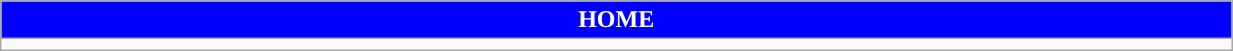<table class="wikitable collapsible collapsed" style="width:65%">
<tr>
<th colspan=6 ! style="color:#FFFFFF; background:#0000FF">HOME</th>
</tr>
<tr>
<td></td>
</tr>
</table>
